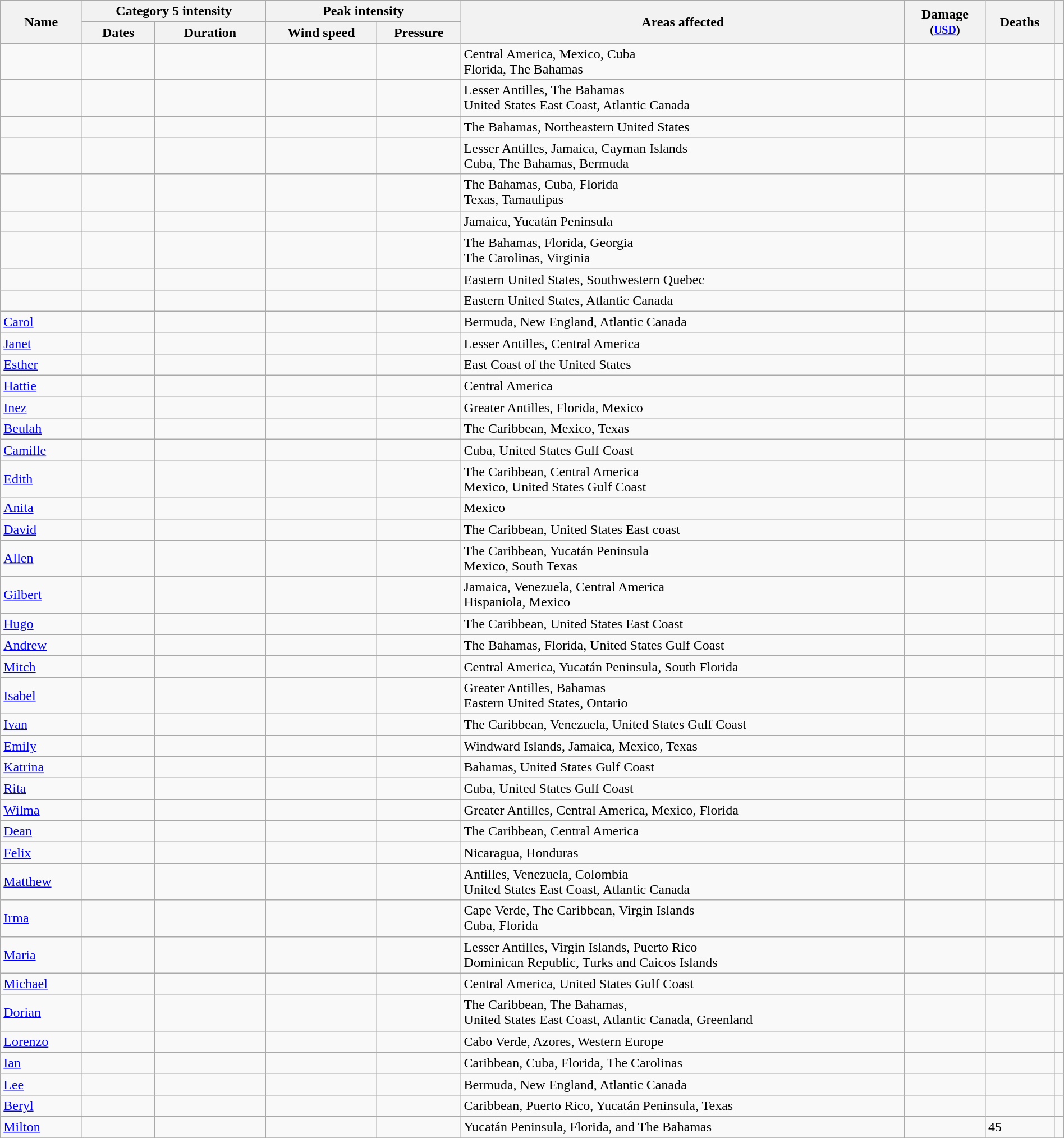<table class="wikitable sortable" width="100%">
<tr>
<th scope="col" rowspan="2">Name</th>
<th colspan="2">Category 5 intensity</th>
<th colspan="2">Peak intensity</th>
<th scope="col" rowspan="2" class="unsortable">Areas affected</th>
<th scope="col" rowspan="2">Damage<br><small>(<a href='#'>USD</a>)</small></th>
<th scope="col" rowspan="2">Deaths</th>
<th scope="col" rowspan="2" class="unsortable"></th>
</tr>
<tr>
<th scope="col">Dates</th>
<th scope="col">Duration</th>
<th>Wind speed</th>
<th>Pressure</th>
</tr>
<tr>
<td></td>
<td></td>
<td></td>
<td></td>
<td></td>
<td>Central America, Mexico, Cuba<br>Florida, The Bahamas</td>
<td></td>
<td></td>
<td></td>
</tr>
<tr>
<td></td>
<td></td>
<td></td>
<td></td>
<td></td>
<td>Lesser Antilles, The Bahamas<br>United States East Coast, Atlantic Canada</td>
<td></td>
<td></td>
<td></td>
</tr>
<tr>
<td></td>
<td></td>
<td></td>
<td></td>
<td></td>
<td>The Bahamas, Northeastern United States</td>
<td></td>
<td></td>
<td></td>
</tr>
<tr>
<td></td>
<td></td>
<td></td>
<td></td>
<td></td>
<td>Lesser Antilles, Jamaica, Cayman Islands<br>Cuba, The Bahamas, Bermuda</td>
<td></td>
<td></td>
<td></td>
</tr>
<tr>
<td></td>
<td></td>
<td></td>
<td></td>
<td></td>
<td>The Bahamas, Cuba, Florida<br>Texas, Tamaulipas</td>
<td></td>
<td></td>
<td></td>
</tr>
<tr>
<td></td>
<td></td>
<td></td>
<td></td>
<td></td>
<td>Jamaica, Yucatán Peninsula</td>
<td></td>
<td></td>
<td></td>
</tr>
<tr>
<td></td>
<td></td>
<td></td>
<td></td>
<td></td>
<td>The Bahamas, Florida, Georgia<br>The Carolinas, Virginia</td>
<td></td>
<td></td>
<td></td>
</tr>
<tr>
<td></td>
<td></td>
<td></td>
<td></td>
<td></td>
<td>Eastern United States, Southwestern Quebec</td>
<td></td>
<td></td>
<td></td>
</tr>
<tr>
<td></td>
<td></td>
<td></td>
<td></td>
<td></td>
<td>Eastern United States, Atlantic Canada</td>
<td></td>
<td></td>
<td></td>
</tr>
<tr>
<td><a href='#'>Carol</a></td>
<td></td>
<td></td>
<td></td>
<td></td>
<td>Bermuda, New England, Atlantic Canada</td>
<td></td>
<td></td>
<td></td>
</tr>
<tr>
<td><a href='#'>Janet</a></td>
<td></td>
<td></td>
<td></td>
<td></td>
<td>Lesser Antilles, Central America</td>
<td></td>
<td></td>
<td></td>
</tr>
<tr>
<td><a href='#'>Esther</a></td>
<td></td>
<td></td>
<td></td>
<td></td>
<td>East Coast of the United States</td>
<td></td>
<td></td>
<td></td>
</tr>
<tr>
<td><a href='#'>Hattie</a></td>
<td></td>
<td></td>
<td></td>
<td></td>
<td>Central America</td>
<td></td>
<td></td>
<td></td>
</tr>
<tr>
<td><a href='#'>Inez</a></td>
<td></td>
<td></td>
<td></td>
<td></td>
<td>Greater Antilles, Florida, Mexico</td>
<td></td>
<td></td>
<td></td>
</tr>
<tr>
<td><a href='#'>Beulah</a></td>
<td></td>
<td></td>
<td></td>
<td></td>
<td>The Caribbean, Mexico, Texas</td>
<td></td>
<td></td>
<td></td>
</tr>
<tr>
<td><a href='#'>Camille</a></td>
<td></td>
<td></td>
<td></td>
<td></td>
<td>Cuba, United States Gulf Coast</td>
<td></td>
<td></td>
<td></td>
</tr>
<tr>
<td><a href='#'>Edith</a></td>
<td></td>
<td></td>
<td></td>
<td></td>
<td>The Caribbean, Central America<br>Mexico, United States Gulf Coast</td>
<td></td>
<td></td>
<td></td>
</tr>
<tr>
<td><a href='#'>Anita</a></td>
<td></td>
<td></td>
<td></td>
<td></td>
<td>Mexico</td>
<td></td>
<td></td>
<td></td>
</tr>
<tr>
<td><a href='#'>David</a></td>
<td></td>
<td></td>
<td></td>
<td></td>
<td>The Caribbean, United States East coast</td>
<td></td>
<td></td>
<td></td>
</tr>
<tr>
<td><a href='#'>Allen</a></td>
<td></td>
<td></td>
<td></td>
<td></td>
<td>The Caribbean, Yucatán Peninsula<br>Mexico, South Texas</td>
<td></td>
<td></td>
<td></td>
</tr>
<tr>
<td><a href='#'>Gilbert</a></td>
<td></td>
<td></td>
<td></td>
<td></td>
<td>Jamaica, Venezuela, Central America<br>Hispaniola, Mexico</td>
<td></td>
<td></td>
<td></td>
</tr>
<tr>
<td><a href='#'>Hugo</a></td>
<td></td>
<td></td>
<td></td>
<td></td>
<td>The Caribbean, United States East Coast</td>
<td></td>
<td></td>
<td></td>
</tr>
<tr>
<td><a href='#'>Andrew</a></td>
<td></td>
<td></td>
<td></td>
<td></td>
<td>The Bahamas, Florida, United States Gulf Coast</td>
<td></td>
<td></td>
<td></td>
</tr>
<tr>
<td><a href='#'>Mitch</a></td>
<td></td>
<td></td>
<td></td>
<td></td>
<td>Central America, Yucatán Peninsula, South Florida</td>
<td></td>
<td></td>
<td></td>
</tr>
<tr>
<td><a href='#'>Isabel</a></td>
<td></td>
<td></td>
<td></td>
<td></td>
<td>Greater Antilles, Bahamas<br>Eastern United States, Ontario</td>
<td></td>
<td></td>
<td></td>
</tr>
<tr>
<td><a href='#'>Ivan</a></td>
<td></td>
<td></td>
<td></td>
<td></td>
<td>The Caribbean, Venezuela, United States Gulf Coast</td>
<td></td>
<td></td>
<td></td>
</tr>
<tr>
<td><a href='#'>Emily</a></td>
<td></td>
<td></td>
<td></td>
<td></td>
<td>Windward Islands, Jamaica, Mexico, Texas</td>
<td></td>
<td></td>
<td></td>
</tr>
<tr>
<td><a href='#'>Katrina</a></td>
<td></td>
<td></td>
<td></td>
<td></td>
<td>Bahamas, United States Gulf Coast</td>
<td></td>
<td></td>
<td></td>
</tr>
<tr>
<td><a href='#'>Rita</a></td>
<td></td>
<td></td>
<td></td>
<td></td>
<td>Cuba, United States Gulf Coast</td>
<td></td>
<td></td>
<td></td>
</tr>
<tr>
<td><a href='#'>Wilma</a></td>
<td></td>
<td></td>
<td></td>
<td></td>
<td>Greater Antilles, Central America, Mexico, Florida</td>
<td></td>
<td></td>
<td></td>
</tr>
<tr>
<td><a href='#'>Dean</a></td>
<td></td>
<td></td>
<td></td>
<td></td>
<td>The Caribbean, Central America</td>
<td></td>
<td></td>
<td></td>
</tr>
<tr>
<td><a href='#'>Felix</a></td>
<td></td>
<td></td>
<td></td>
<td></td>
<td>Nicaragua, Honduras</td>
<td></td>
<td></td>
<td></td>
</tr>
<tr>
<td><a href='#'>Matthew</a></td>
<td></td>
<td></td>
<td></td>
<td></td>
<td>Antilles, Venezuela, Colombia<br>United States East Coast, Atlantic Canada</td>
<td></td>
<td></td>
<td></td>
</tr>
<tr>
<td><a href='#'>Irma</a></td>
<td></td>
<td></td>
<td></td>
<td></td>
<td>Cape Verde, The Caribbean, Virgin Islands<br>Cuba, Florida</td>
<td></td>
<td></td>
<td></td>
</tr>
<tr>
<td><a href='#'>Maria</a></td>
<td></td>
<td></td>
<td></td>
<td></td>
<td>Lesser Antilles, Virgin Islands, Puerto Rico<br>Dominican Republic, Turks and Caicos Islands</td>
<td></td>
<td></td>
<td></td>
</tr>
<tr>
<td><a href='#'>Michael</a></td>
<td></td>
<td></td>
<td></td>
<td></td>
<td>Central America, United States Gulf Coast</td>
<td></td>
<td></td>
<td></td>
</tr>
<tr>
<td><a href='#'>Dorian</a></td>
<td></td>
<td></td>
<td></td>
<td></td>
<td>The Caribbean, The Bahamas,<br>United States East Coast, Atlantic Canada, Greenland</td>
<td></td>
<td></td>
<td></td>
</tr>
<tr>
<td><a href='#'>Lorenzo</a></td>
<td></td>
<td></td>
<td></td>
<td></td>
<td>Cabo Verde, Azores, Western Europe</td>
<td></td>
<td></td>
<td></td>
</tr>
<tr>
<td><a href='#'>Ian</a></td>
<td></td>
<td></td>
<td></td>
<td></td>
<td>Caribbean, Cuba, Florida, The Carolinas</td>
<td></td>
<td></td>
<td></td>
</tr>
<tr>
<td><a href='#'>Lee</a></td>
<td></td>
<td></td>
<td></td>
<td></td>
<td>Bermuda, New England, Atlantic Canada</td>
<td></td>
<td></td>
<td></td>
</tr>
<tr>
<td><a href='#'>Beryl</a></td>
<td></td>
<td></td>
<td></td>
<td></td>
<td>Caribbean, Puerto Rico, Yucatán Peninsula, Texas</td>
<td></td>
<td></td>
<td></td>
</tr>
<tr>
<td><a href='#'>Milton</a></td>
<td></td>
<td></td>
<td></td>
<td></td>
<td>Yucatán Peninsula, Florida, and The Bahamas</td>
<td></td>
<td>45</td>
<td></td>
</tr>
<tr>
</tr>
</table>
